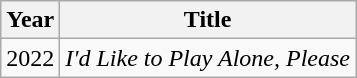<table class="wikitable sortable">
<tr>
<th>Year</th>
<th>Title</th>
</tr>
<tr>
<td>2022</td>
<td><em>I'd Like to Play Alone, Please</em></td>
</tr>
</table>
